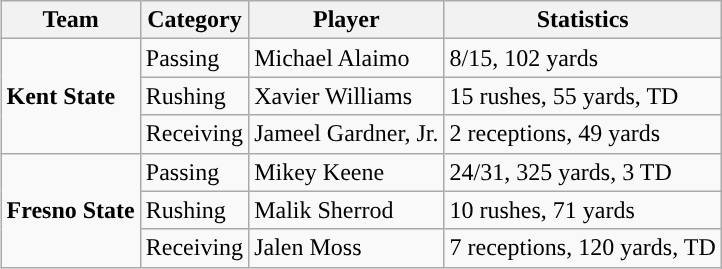<table class="wikitable" style="float: right;">
<tr>
<th>Team</th>
<th>Category</th>
<th>Player</th>
<th>Statistics</th>
</tr>
<tr>
<td rowspan=3><strong>Kent State</strong></td>
<td>Passing</td>
<td>Michael Alaimo</td>
<td>8/15, 102 yards</td>
</tr>
<tr>
<td>Rushing</td>
<td>Xavier Williams</td>
<td>15 rushes, 55 yards, TD</td>
</tr>
<tr>
<td>Receiving</td>
<td>Jameel Gardner, Jr.</td>
<td>2 receptions, 49 yards</td>
</tr>
<tr>
<td rowspan=3><strong>Fresno State</strong></td>
<td>Passing</td>
<td>Mikey Keene</td>
<td>24/31, 325 yards, 3 TD</td>
</tr>
<tr>
<td>Rushing</td>
<td>Malik Sherrod</td>
<td>10 rushes, 71 yards</td>
</tr>
<tr>
<td>Receiving</td>
<td>Jalen Moss</td>
<td>7 receptions, 120 yards, TD</td>
</tr>
</table>
